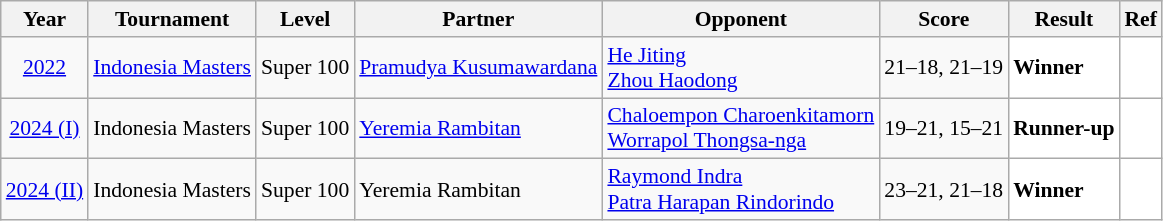<table class="sortable wikitable" style="font-size: 90%;">
<tr>
<th>Year</th>
<th>Tournament</th>
<th>Level</th>
<th>Partner</th>
<th>Opponent</th>
<th>Score</th>
<th>Result</th>
<th>Ref</th>
</tr>
<tr>
<td align="center"><a href='#'>2022</a></td>
<td align="left"><a href='#'>Indonesia Masters</a></td>
<td align="left">Super 100</td>
<td align="left"> <a href='#'>Pramudya Kusumawardana</a></td>
<td align="left"> <a href='#'>He Jiting</a><br> <a href='#'>Zhou Haodong</a></td>
<td align="left">21–18, 21–19</td>
<td style="text-align:left; background:white"> <strong>Winner</strong></td>
<td style="text-align:center; background:white"></td>
</tr>
<tr>
<td align="center"><a href='#'>2024 (I)</a></td>
<td align="left">Indonesia Masters</td>
<td align="left">Super 100</td>
<td align="left"> <a href='#'>Yeremia Rambitan</a></td>
<td align="left"> <a href='#'>Chaloempon Charoenkitamorn</a><br> <a href='#'>Worrapol Thongsa-nga</a></td>
<td align="left">19–21, 15–21</td>
<td style="text-align:left; background:white"> <strong>Runner-up</strong></td>
<td style="text-align:center; background:white"></td>
</tr>
<tr>
<td align="center"><a href='#'>2024 (II)</a></td>
<td align="left">Indonesia Masters</td>
<td align="left">Super 100</td>
<td align="left"> Yeremia Rambitan</td>
<td align="left"> <a href='#'>Raymond Indra</a><br> <a href='#'>Patra Harapan Rindorindo</a></td>
<td align="left">23–21, 21–18</td>
<td style="text-align:left; background:white"> <strong>Winner</strong></td>
<td style="text-align:center; background:white"></td>
</tr>
</table>
